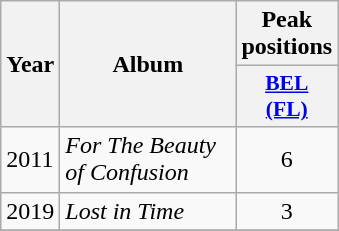<table class="wikitable">
<tr>
<th align="center" rowspan="2" width="10">Year</th>
<th align="center" rowspan="2" width="110">Album</th>
<th align="center" colspan="1" width="20">Peak positions</th>
</tr>
<tr>
<th scope="col" style="width:3em;font-size:90%;"><a href='#'>BEL<br>(FL)</a></th>
</tr>
<tr>
<td>2011</td>
<td><em>For The Beauty of Confusion</em></td>
<td style="text-align:center;">6</td>
</tr>
<tr>
<td>2019</td>
<td><em>Lost in Time</em></td>
<td style="text-align:center;">3</td>
</tr>
<tr>
</tr>
</table>
